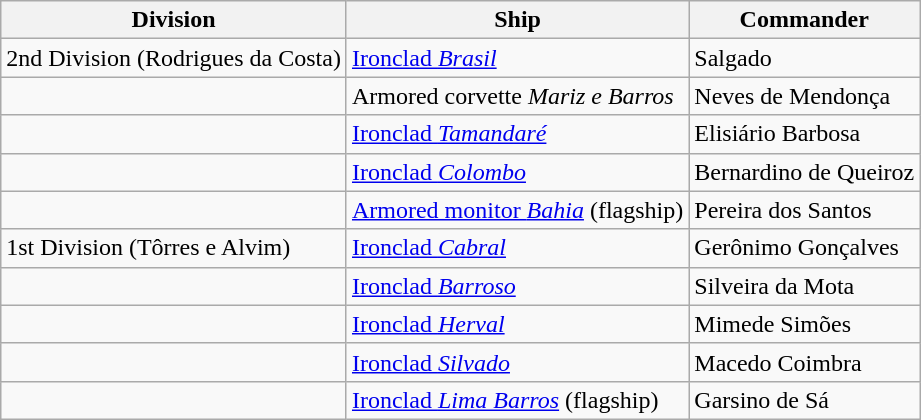<table class="wikitable" style="margin-bottom: 10px;">
<tr>
<th>Division</th>
<th>Ship</th>
<th>Commander</th>
</tr>
<tr>
<td>2nd Division (Rodrigues da Costa)</td>
<td><a href='#'>Ironclad <em>Brasil</em></a></td>
<td>Salgado</td>
</tr>
<tr>
<td></td>
<td>Armored corvette <em>Mariz e Barros</em></td>
<td>Neves de Mendonça</td>
</tr>
<tr>
<td></td>
<td><a href='#'>Ironclad <em>Tamandaré</em></a></td>
<td>Elisiário Barbosa</td>
</tr>
<tr>
<td></td>
<td><a href='#'>Ironclad <em>Colombo</em></a></td>
<td>Bernardino de Queiroz</td>
</tr>
<tr>
<td></td>
<td><a href='#'>Armored monitor <em>Bahia</em></a> (flagship)</td>
<td>Pereira dos Santos</td>
</tr>
<tr>
<td>1st Division (Tôrres e Alvim)</td>
<td><a href='#'>Ironclad <em>Cabral</em></a></td>
<td>Gerônimo Gonçalves</td>
</tr>
<tr>
<td></td>
<td><a href='#'>Ironclad <em>Barroso</em></a></td>
<td>Silveira da Mota</td>
</tr>
<tr>
<td></td>
<td><a href='#'>Ironclad <em>Herval</em></a></td>
<td>Mimede Simões</td>
</tr>
<tr>
<td></td>
<td><a href='#'>Ironclad <em>Silvado</em></a></td>
<td>Macedo Coimbra</td>
</tr>
<tr>
<td></td>
<td><a href='#'>Ironclad <em>Lima Barros</em></a> (flagship)</td>
<td>Garsino de Sá</td>
</tr>
</table>
